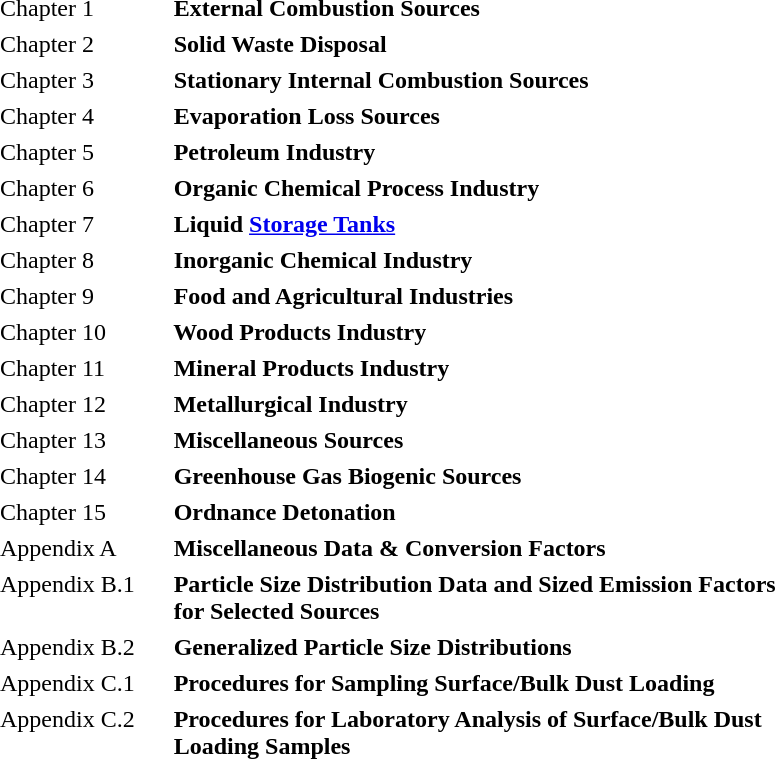<table border="0" cellpadding="2">
<tr>
<td align=left>Chapter 1</td>
<th align=left>     External Combustion Sources</th>
</tr>
<tr>
<td align=left>Chapter 2</td>
<th align=left>     Solid Waste Disposal</th>
</tr>
<tr>
<td align=left>Chapter 3</td>
<th align=left>     Stationary Internal Combustion Sources</th>
</tr>
<tr>
<td align=left>Chapter 4</td>
<th align=left>     Evaporation Loss Sources</th>
</tr>
<tr>
<td align=left>Chapter 5</td>
<th align=left>     Petroleum Industry</th>
</tr>
<tr>
<td align=left>Chapter 6</td>
<th align=left>     Organic Chemical Process Industry</th>
</tr>
<tr>
<td align=left>Chapter 7</td>
<th align=left>     Liquid <a href='#'>Storage Tanks</a></th>
</tr>
<tr>
<td align=left>Chapter 8</td>
<th align=left>     Inorganic Chemical Industry</th>
</tr>
<tr>
<td align=left>Chapter 9</td>
<th align=left>     Food and Agricultural Industries</th>
</tr>
<tr>
<td align=left>Chapter 10</td>
<th align=left>     Wood Products Industry</th>
</tr>
<tr>
<td align=left>Chapter 11</td>
<th align=left>     Mineral Products Industry</th>
</tr>
<tr>
<td align=left>Chapter 12</td>
<th align=left>     Metallurgical Industry</th>
</tr>
<tr>
<td align=left>Chapter 13</td>
<th align=left>     Miscellaneous Sources</th>
</tr>
<tr>
<td align=left>Chapter 14</td>
<th align=left>     Greenhouse Gas Biogenic Sources</th>
</tr>
<tr>
<td align=left>Chapter 15</td>
<th align=left>     Ordnance Detonation</th>
</tr>
<tr>
<td align=left>Appendix A</td>
<th align=left>     Miscellaneous Data & Conversion Factors</th>
</tr>
<tr>
<td align=left>Appendix B.1<br> </td>
<th align=left>     Particle Size Distribution Data and Sized Emission Factors <br>      for Selected Sources</th>
</tr>
<tr>
<td align=left>Appendix B.2</td>
<th align=left>     Generalized Particle Size Distributions</th>
</tr>
<tr>
<td align=left>Appendix C.1</td>
<th align=left>     Procedures for Sampling Surface/Bulk Dust Loading</th>
</tr>
<tr>
<td align=left>Appendix C.2<br> </td>
<th align=left>     Procedures for Laboratory Analysis of Surface/Bulk Dust<br>      Loading Samples</th>
</tr>
</table>
